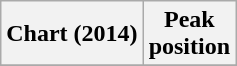<table class="wikitable plainrowheaders" style="text-align:center;">
<tr>
<th scope="col">Chart (2014)</th>
<th scope="col">Peak<br>position</th>
</tr>
<tr>
</tr>
</table>
